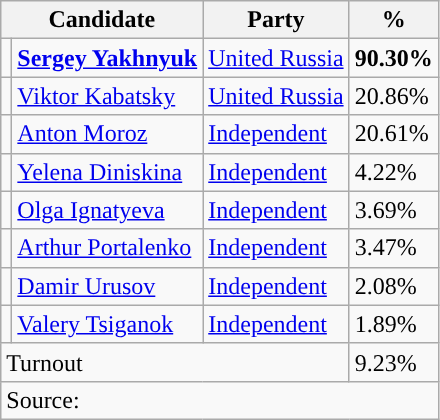<table class="wikitable sortable" style="text-align:left; margin-bottom:0;">
<tr>
<th colspan=2>Candidate</th>
<th>Party</th>
<th>%</th>
</tr>
<tr>
<td style="background-color:"></td>
<td><strong><a href='#'>Sergey Yakhnyuk</a></strong></td>
<td><a href='#'>United Russia</a></td>
<td><strong>90.30%</strong></td>
</tr>
<tr>
<td style="background-color:"></td>
<td><a href='#'>Viktor Kabatsky</a></td>
<td><a href='#'>United Russia</a></td>
<td>20.86%</td>
</tr>
<tr>
<td style="background-color:"></td>
<td><a href='#'>Anton Moroz</a></td>
<td><a href='#'>Independent</a></td>
<td>20.61%</td>
</tr>
<tr>
<td style="background-color:"></td>
<td><a href='#'>Yelena Diniskina</a></td>
<td><a href='#'>Independent</a></td>
<td>4.22%</td>
</tr>
<tr>
<td style="background-color:"></td>
<td><a href='#'>Olga Ignatyeva</a></td>
<td><a href='#'>Independent</a></td>
<td>3.69%</td>
</tr>
<tr>
<td style="background-color:"></td>
<td><a href='#'>Arthur Portalenko</a></td>
<td><a href='#'>Independent</a></td>
<td>3.47%</td>
</tr>
<tr>
<td style="background-color:"></td>
<td><a href='#'>Damir Urusov</a></td>
<td><a href='#'>Independent</a></td>
<td>2.08%</td>
</tr>
<tr>
<td style="background-color:"></td>
<td><a href='#'>Valery Tsiganok</a></td>
<td><a href='#'>Independent</a></td>
<td>1.89%</td>
</tr>
<tr>
<td colspan=3>Turnout</td>
<td>9.23%</td>
</tr>
<tr>
<td colspan=4>Source:</td>
</tr>
</table>
